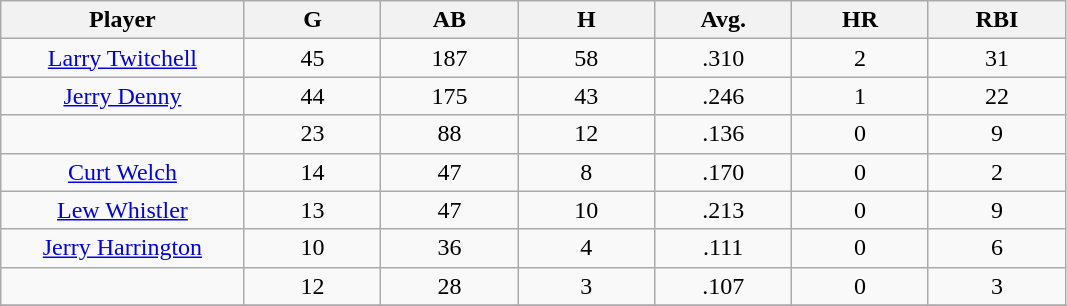<table class="wikitable sortable">
<tr>
<th bgcolor="#DDDDFF" width="16%">Player</th>
<th bgcolor="#DDDDFF" width="9%">G</th>
<th bgcolor="#DDDDFF" width="9%">AB</th>
<th bgcolor="#DDDDFF" width="9%">H</th>
<th bgcolor="#DDDDFF" width="9%">Avg.</th>
<th bgcolor="#DDDDFF" width="9%">HR</th>
<th bgcolor="#DDDDFF" width="9%">RBI</th>
</tr>
<tr align="center">
<td><a href='#'>Larry Twitchell</a></td>
<td>45</td>
<td>187</td>
<td>58</td>
<td>.310</td>
<td>2</td>
<td>31</td>
</tr>
<tr align=center>
<td><a href='#'>Jerry Denny</a></td>
<td>44</td>
<td>175</td>
<td>43</td>
<td>.246</td>
<td>1</td>
<td>22</td>
</tr>
<tr align=center>
<td></td>
<td>23</td>
<td>88</td>
<td>12</td>
<td>.136</td>
<td>0</td>
<td>9</td>
</tr>
<tr align="center">
<td><a href='#'>Curt Welch</a></td>
<td>14</td>
<td>47</td>
<td>8</td>
<td>.170</td>
<td>0</td>
<td>2</td>
</tr>
<tr align=center>
<td><a href='#'>Lew Whistler</a></td>
<td>13</td>
<td>47</td>
<td>10</td>
<td>.213</td>
<td>0</td>
<td>9</td>
</tr>
<tr align=center>
<td><a href='#'>Jerry Harrington</a></td>
<td>10</td>
<td>36</td>
<td>4</td>
<td>.111</td>
<td>0</td>
<td>6</td>
</tr>
<tr align=center>
<td></td>
<td>12</td>
<td>28</td>
<td>3</td>
<td>.107</td>
<td>0</td>
<td>3</td>
</tr>
<tr align="center">
</tr>
</table>
